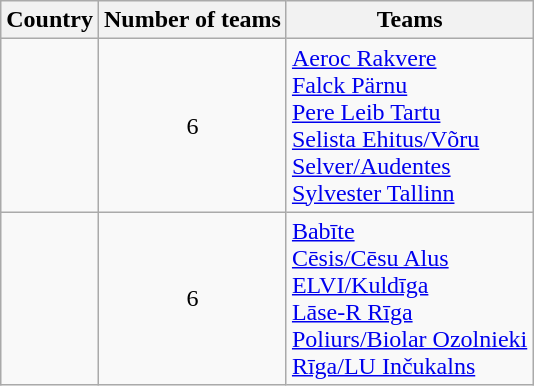<table class="wikitable" style="text-align:left">
<tr>
<th>Country</th>
<th>Number of teams</th>
<th>Teams</th>
</tr>
<tr>
<td></td>
<td align="center">6</td>
<td><a href='#'>Aeroc Rakvere</a><br><a href='#'>Falck Pärnu</a><br><a href='#'>Pere Leib Tartu</a><br><a href='#'>Selista Ehitus/Võru</a><br><a href='#'>Selver/Audentes</a><br><a href='#'>Sylvester Tallinn</a></td>
</tr>
<tr>
<td></td>
<td align="center">6</td>
<td><a href='#'>Babīte</a><br><a href='#'>Cēsis/Cēsu Alus</a><br><a href='#'>ELVI/Kuldīga</a><br><a href='#'>Lāse-R Rīga</a><br><a href='#'>Poliurs/Biolar Ozolnieki</a><br><a href='#'>Rīga/LU Inčukalns</a></td>
</tr>
</table>
